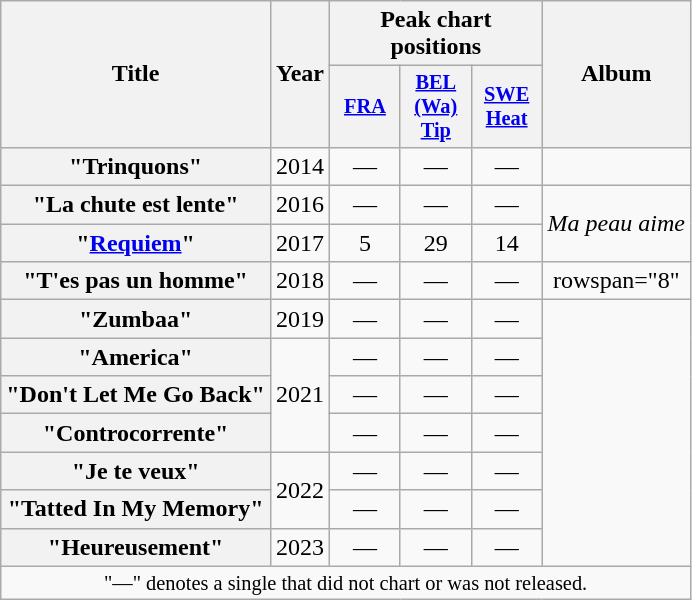<table class="wikitable plainrowheaders" style="text-align:center;">
<tr>
<th scope="col" rowspan="2">Title</th>
<th scope="col" rowspan="2">Year</th>
<th scope="col" colspan="3">Peak chart positions</th>
<th scope="col" rowspan="2">Album</th>
</tr>
<tr>
<th scope="col" style="width:3em;font-size:85%;"><a href='#'>FRA</a><br></th>
<th scope="col" style="width:3em;font-size:85%;"><a href='#'>BEL (Wa)<br>Tip</a><br></th>
<th scope="col" style="width:3em;font-size:85%;"><a href='#'>SWE<br>Heat</a><br></th>
</tr>
<tr>
<th scope="row">"Trinquons"</th>
<td>2014</td>
<td>—</td>
<td>—</td>
<td>—</td>
<td></td>
</tr>
<tr>
<th scope="row">"La chute est lente"</th>
<td>2016</td>
<td>—</td>
<td>—</td>
<td>—</td>
<td rowspan="2"><em>Ma peau aime</em></td>
</tr>
<tr>
<th scope="row">"<a href='#'>Requiem</a>"</th>
<td>2017</td>
<td>5</td>
<td>29</td>
<td>14</td>
</tr>
<tr>
<th scope="row">"T'es pas un homme"</th>
<td>2018</td>
<td>—</td>
<td>—</td>
<td>—</td>
<td>rowspan="8" </td>
</tr>
<tr>
<th scope="row">"Zumbaa"<br></th>
<td>2019</td>
<td>—</td>
<td>—</td>
<td>—</td>
</tr>
<tr>
<th scope="row">"America"</th>
<td rowspan="3">2021</td>
<td>—</td>
<td>—</td>
<td>—</td>
</tr>
<tr>
<th scope="row">"Don't Let Me Go Back"</th>
<td>—</td>
<td>—</td>
<td>—</td>
</tr>
<tr>
<th scope="row">"Controcorrente"</th>
<td>—</td>
<td>—</td>
<td>—</td>
</tr>
<tr>
<th scope="row">"Je te veux"</th>
<td rowspan="2">2022</td>
<td>—</td>
<td>—</td>
<td>—</td>
</tr>
<tr>
<th scope="row">"Tatted In My Memory"<br></th>
<td>—</td>
<td>—</td>
<td>—</td>
</tr>
<tr>
<th scope="row">"Heureusement"</th>
<td>2023</td>
<td>—</td>
<td>—</td>
<td>—</td>
</tr>
<tr>
<td style="text-align:center; font-size:85%;" colspan="6">"—" denotes a single that did not chart or was not released.</td>
</tr>
</table>
